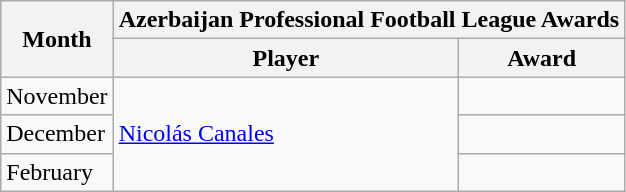<table class="wikitable">
<tr>
<th rowspan=2>Month</th>
<th colspan=2>Azerbaijan Professional Football League Awards</th>
</tr>
<tr>
<th>Player</th>
<th>Award</th>
</tr>
<tr>
<td>November</td>
<td rowspan="3"> <a href='#'>Nicolás Canales</a></td>
<td></td>
</tr>
<tr>
<td>December</td>
<td></td>
</tr>
<tr>
<td>February</td>
<td></td>
</tr>
</table>
